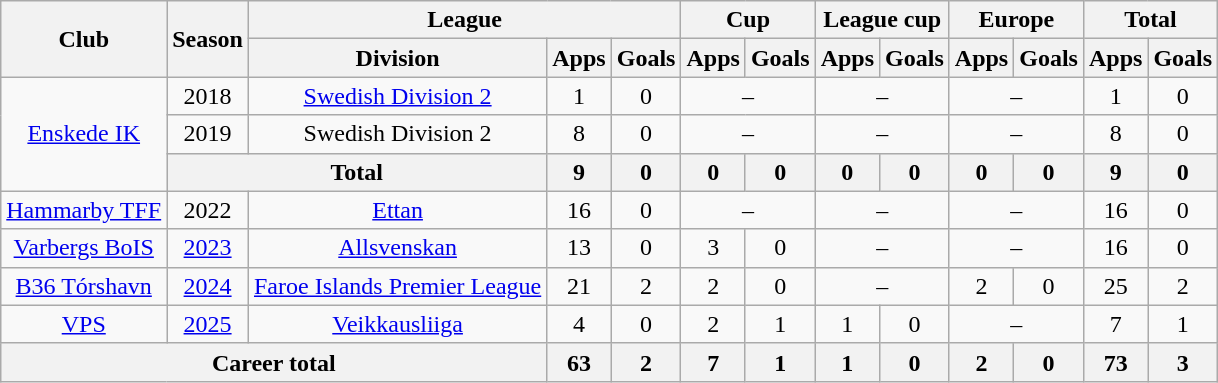<table class="wikitable" style="text-align:center">
<tr>
<th rowspan="2">Club</th>
<th rowspan="2">Season</th>
<th colspan="3">League</th>
<th colspan="2">Cup</th>
<th colspan="2">League cup</th>
<th colspan="2">Europe</th>
<th colspan="2">Total</th>
</tr>
<tr>
<th>Division</th>
<th>Apps</th>
<th>Goals</th>
<th>Apps</th>
<th>Goals</th>
<th>Apps</th>
<th>Goals</th>
<th>Apps</th>
<th>Goals</th>
<th>Apps</th>
<th>Goals</th>
</tr>
<tr>
<td rowspan="3"><a href='#'>Enskede IK</a></td>
<td>2018</td>
<td><a href='#'>Swedish Division 2</a></td>
<td>1</td>
<td>0</td>
<td colspan=2>–</td>
<td colspan=2>–</td>
<td colspan=2>–</td>
<td>1</td>
<td>0</td>
</tr>
<tr>
<td>2019</td>
<td>Swedish Division 2</td>
<td>8</td>
<td>0</td>
<td colspan=2>–</td>
<td colspan=2>–</td>
<td colspan=2>–</td>
<td>8</td>
<td>0</td>
</tr>
<tr>
<th colspan=2>Total</th>
<th>9</th>
<th>0</th>
<th>0</th>
<th>0</th>
<th>0</th>
<th>0</th>
<th>0</th>
<th>0</th>
<th>9</th>
<th>0</th>
</tr>
<tr>
<td><a href='#'>Hammarby TFF</a></td>
<td>2022</td>
<td><a href='#'>Ettan</a></td>
<td>16</td>
<td>0</td>
<td colspan=2>–</td>
<td colspan=2>–</td>
<td colspan=2>–</td>
<td>16</td>
<td>0</td>
</tr>
<tr>
<td><a href='#'>Varbergs BoIS</a></td>
<td><a href='#'>2023</a></td>
<td><a href='#'>Allsvenskan</a></td>
<td>13</td>
<td>0</td>
<td>3</td>
<td>0</td>
<td colspan=2>–</td>
<td colspan=2>–</td>
<td>16</td>
<td>0</td>
</tr>
<tr>
<td><a href='#'>B36 Tórshavn</a></td>
<td><a href='#'>2024</a></td>
<td><a href='#'>Faroe Islands Premier League</a></td>
<td>21</td>
<td>2</td>
<td>2</td>
<td>0</td>
<td colspan=2>–</td>
<td>2</td>
<td>0</td>
<td>25</td>
<td>2</td>
</tr>
<tr>
<td><a href='#'>VPS</a></td>
<td><a href='#'>2025</a></td>
<td><a href='#'>Veikkausliiga</a></td>
<td>4</td>
<td>0</td>
<td>2</td>
<td>1</td>
<td>1</td>
<td>0</td>
<td colspan=2>–</td>
<td>7</td>
<td>1</td>
</tr>
<tr>
<th colspan="3">Career total</th>
<th>63</th>
<th>2</th>
<th>7</th>
<th>1</th>
<th>1</th>
<th>0</th>
<th>2</th>
<th>0</th>
<th>73</th>
<th>3</th>
</tr>
</table>
